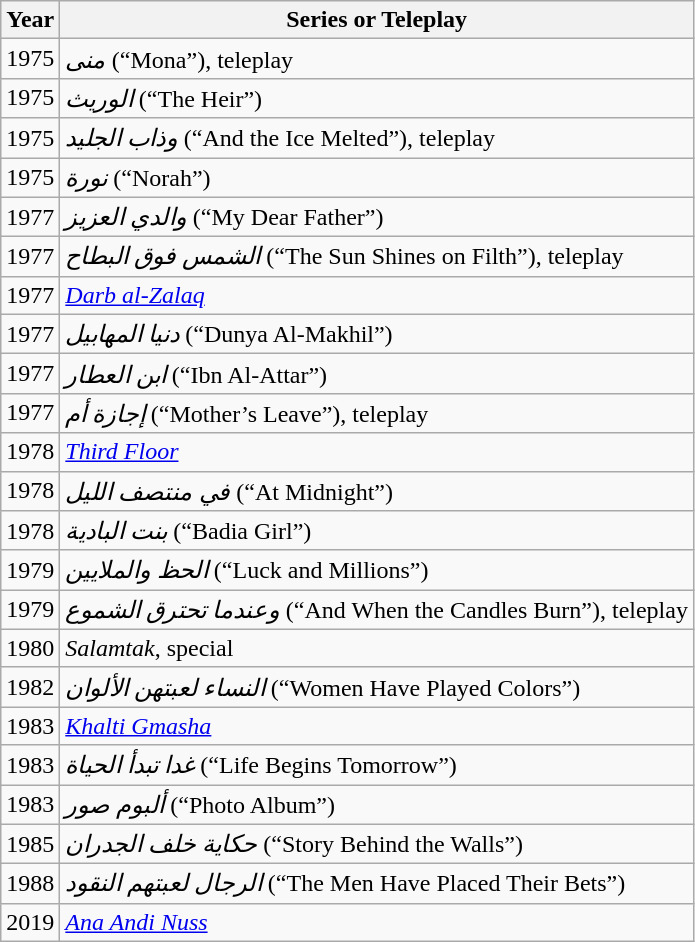<table class="wikitable">
<tr>
<th>Year</th>
<th>Series or Teleplay</th>
</tr>
<tr>
<td>1975</td>
<td><em>منى</em> (“Mona”), teleplay</td>
</tr>
<tr>
<td>1975</td>
<td><em>الوريث</em> (“The Heir”)</td>
</tr>
<tr>
<td>1975</td>
<td><em>وذاب الجليد</em> (“And the Ice Melted”), teleplay</td>
</tr>
<tr>
<td>1975</td>
<td><em>نورة</em> (“Norah”)</td>
</tr>
<tr>
<td>1977</td>
<td><em>والدي العزيز</em> (“My Dear Father”)</td>
</tr>
<tr>
<td>1977</td>
<td><em>الشمس فوق البطاح</em> (“The Sun Shines on Filth”), teleplay</td>
</tr>
<tr>
<td>1977</td>
<td><em><a href='#'>Darb al-Zalaq</a></em></td>
</tr>
<tr>
<td>1977</td>
<td><em>دنيا المهابيل</em>  (“Dunya Al-Makhil”)</td>
</tr>
<tr>
<td>1977</td>
<td><em>ابن العطار</em> (“Ibn Al-Attar”)</td>
</tr>
<tr>
<td>1977</td>
<td><em>إجازة أم</em> (“Mother’s Leave”), teleplay</td>
</tr>
<tr>
<td>1978</td>
<td><em><a href='#'>Third Floor</a></em></td>
</tr>
<tr>
<td>1978</td>
<td><em>في منتصف الليل</em> (“At Midnight”)</td>
</tr>
<tr>
<td>1978</td>
<td><em>بنت البادية</em> (“Badia Girl”)</td>
</tr>
<tr>
<td>1979</td>
<td><em>الحظ والملايين</em> (“Luck and Millions”)</td>
</tr>
<tr>
<td>1979</td>
<td><em>وعندما تحترق الشموع</em> (“And When the Candles Burn”), teleplay</td>
</tr>
<tr>
<td>1980</td>
<td><em>Salamtak</em>, special</td>
</tr>
<tr>
<td>1982</td>
<td><em>النساء لعبتهن الألوان</em> (“Women Have Played Colors”)</td>
</tr>
<tr>
<td>1983</td>
<td><em><a href='#'>Khalti Gmasha</a></em></td>
</tr>
<tr>
<td>1983</td>
<td><em>غدا تبدأ الحياة</em> (“Life Begins Tomorrow”)</td>
</tr>
<tr>
<td>1983</td>
<td><em>ألبوم صور</em> (“Photo Album”)</td>
</tr>
<tr>
<td>1985</td>
<td><em>حكاية خلف الجدران</em> (“Story Behind the Walls”)</td>
</tr>
<tr>
<td>1988</td>
<td><em>الرجال لعبتهم النقود</em> (“The Men Have Placed Their Bets”)</td>
</tr>
<tr>
<td>2019</td>
<td><em><a href='#'>Ana Andi Nuss</a></em></td>
</tr>
</table>
